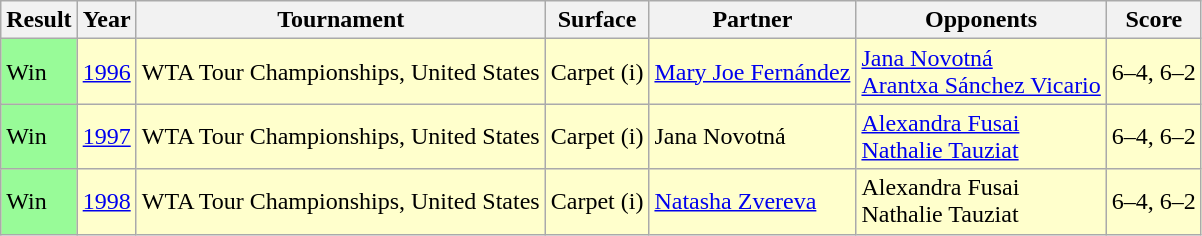<table class="sortable wikitable">
<tr>
<th>Result</th>
<th>Year</th>
<th>Tournament</th>
<th>Surface</th>
<th>Partner</th>
<th>Opponents</th>
<th class=unsortable>Score</th>
</tr>
<tr bgcolor=#ffffcc>
<td bgcolor=98FB98>Win</td>
<td><a href='#'>1996</a></td>
<td>WTA Tour Championships, United States</td>
<td>Carpet (i)</td>
<td> <a href='#'>Mary Joe Fernández</a></td>
<td> <a href='#'>Jana Novotná</a> <br>  <a href='#'>Arantxa Sánchez Vicario</a></td>
<td>6–4, 6–2</td>
</tr>
<tr bgcolor=#ffffcc>
<td style=background:#98fb98>Win</td>
<td><a href='#'>1997</a></td>
<td>WTA Tour Championships, United States</td>
<td>Carpet (i)</td>
<td> Jana Novotná</td>
<td> <a href='#'>Alexandra Fusai</a> <br>  <a href='#'>Nathalie Tauziat</a></td>
<td>6–4, 6–2</td>
</tr>
<tr bgcolor=#ffffcc>
<td bgcolor=98FB98>Win</td>
<td><a href='#'>1998</a></td>
<td>WTA Tour Championships, United States</td>
<td>Carpet (i)</td>
<td> <a href='#'>Natasha Zvereva</a></td>
<td> Alexandra Fusai <br>  Nathalie Tauziat</td>
<td>6–4, 6–2</td>
</tr>
</table>
